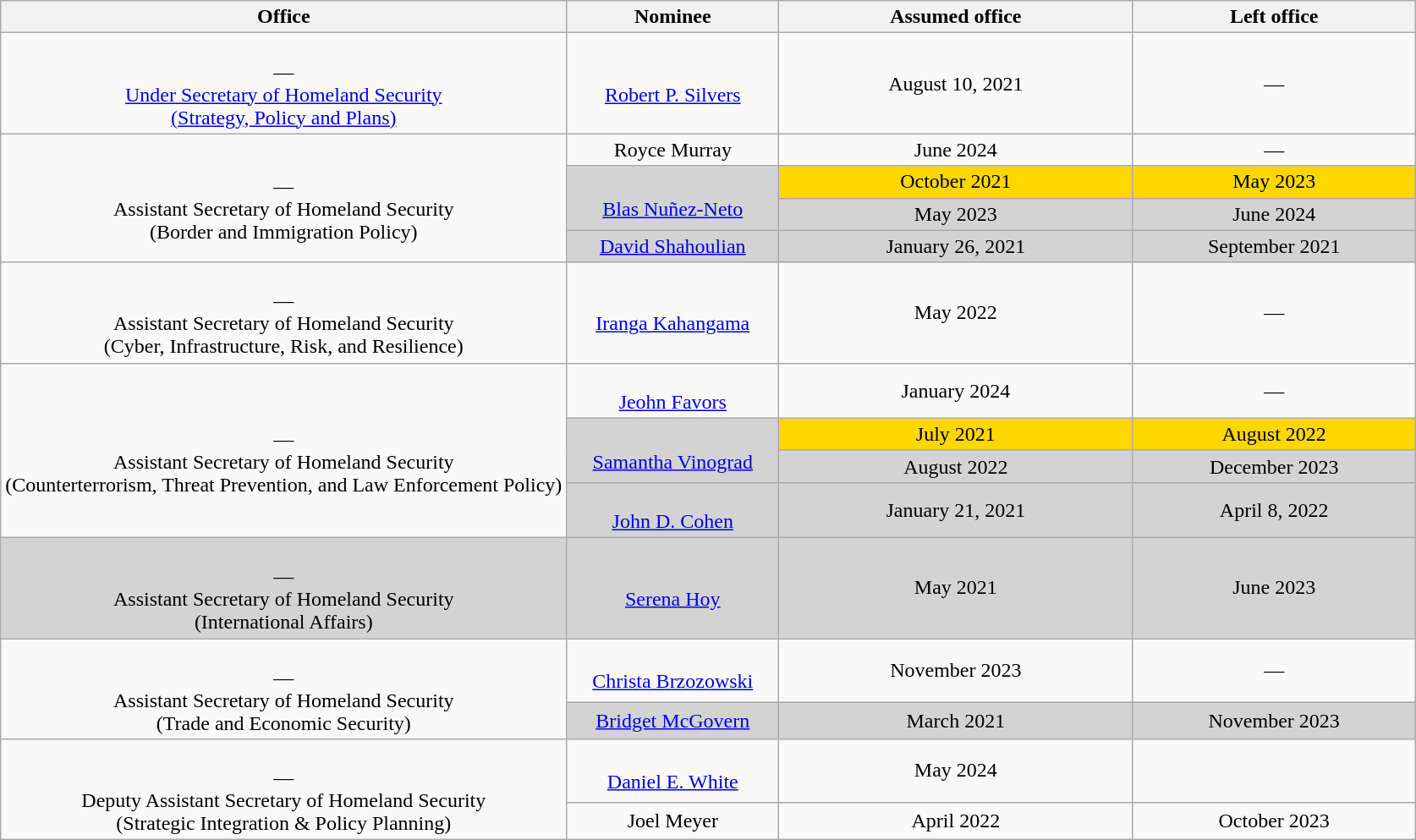<table class="wikitable sortable" style="text-align:center">
<tr>
<th style="width:40%;">Office</th>
<th style="width:15%;">Nominee</th>
<th style="width:25%;" data-sort-type="date">Assumed office</th>
<th style="width:20%;" data-sort-type="date">Left office</th>
</tr>
<tr>
<td><br>—<br><a href='#'>Under Secretary of Homeland Security<br>(Strategy, Policy and Plans)</a></td>
<td><br><a href='#'>Robert P. Silvers</a></td>
<td>August 10, 2021<br></td>
<td>—</td>
</tr>
<tr>
<td rowspan=4><br>—<br>Assistant Secretary of Homeland Security<br>(Border and Immigration Policy)</td>
<td>Royce Murray</td>
<td>June 2024</td>
<td>—</td>
</tr>
<tr style="background:lightgray;">
<td rowspan=2><br><a href='#'>Blas Nuñez-Neto</a></td>
<td style="background:gold;">October 2021</td>
<td style="background:gold;">May 2023</td>
</tr>
<tr style="background:lightgray;">
<td>May 2023</td>
<td>June 2024</td>
</tr>
<tr style="background:lightgray;">
<td><a href='#'>David Shahoulian</a></td>
<td>January 26, 2021</td>
<td>September 2021</td>
</tr>
<tr>
<td><br>—<br>Assistant Secretary of Homeland Security<br>(Cyber, Infrastructure, Risk, and Resilience)</td>
<td><br><a href='#'>Iranga Kahangama</a></td>
<td>May 2022</td>
<td>—</td>
</tr>
<tr>
<td rowspan=4><br>—<br>Assistant Secretary of Homeland Security<br>(Counterterrorism, Threat Prevention, and Law Enforcement Policy)</td>
<td><br><a href='#'>Jeohn Favors</a></td>
<td>January 2024</td>
<td>—</td>
</tr>
<tr style="background:lightgray;">
<td rowspan=2><br><a href='#'>Samantha Vinograd</a></td>
<td style="background:gold;">July 2021</td>
<td style="background:gold;">August 2022</td>
</tr>
<tr style="background:lightgray;">
<td>August 2022</td>
<td>December 2023</td>
</tr>
<tr style="background:lightgray;">
<td><br><a href='#'>John D. Cohen</a></td>
<td>January 21, 2021</td>
<td>April 8, 2022</td>
</tr>
<tr style="background:lightgray;">
<td><br>—<br>Assistant Secretary of Homeland Security<br>(International Affairs)</td>
<td><br><a href='#'>Serena Hoy</a></td>
<td>May 2021</td>
<td>June 2023</td>
</tr>
<tr>
<td rowspan=2><br>—<br>Assistant Secretary of Homeland Security<br>(Trade and Economic Security)</td>
<td><br><a href='#'>Christa Brzozowski</a></td>
<td>November 2023</td>
<td>—</td>
</tr>
<tr style="background:lightgray;">
<td><a href='#'>Bridget McGovern</a></td>
<td>March 2021</td>
<td>November 2023</td>
</tr>
<tr>
<td rowspan="2"><br>—<br>Deputy Assistant Secretary of Homeland Security<br>(Strategic Integration & Policy Planning)</td>
<td><br><a href='#'>Daniel E. White</a></td>
<td>May 2024</td>
<td></td>
</tr>
<tr>
<td>Joel Meyer</td>
<td>April 2022</td>
<td>October 2023</td>
</tr>
</table>
